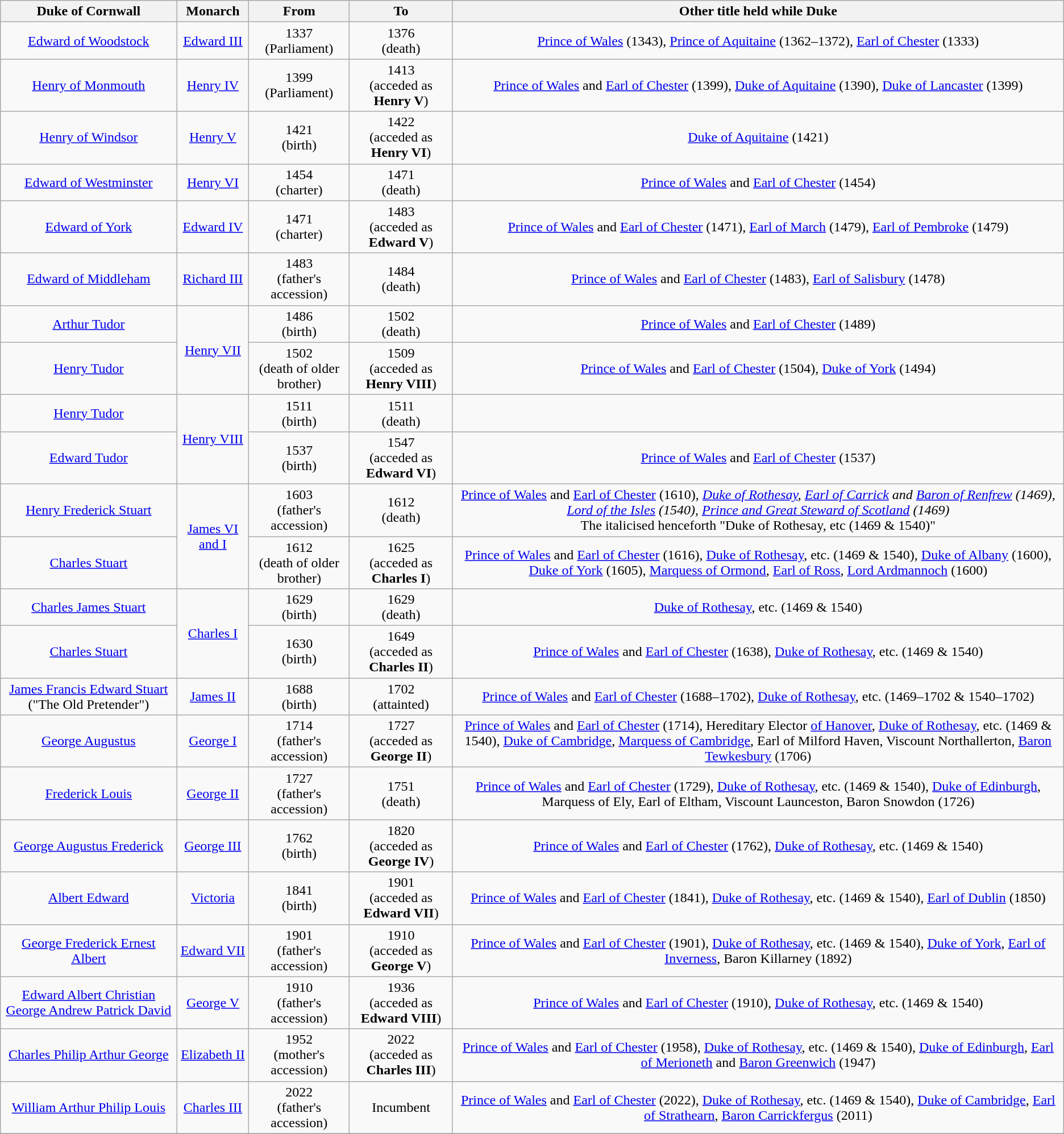<table class="wikitable" style="text-align:center">
<tr>
<th>Duke of Cornwall</th>
<th>Monarch</th>
<th>From</th>
<th>To</th>
<th>Other title held while Duke</th>
</tr>
<tr>
<td><a href='#'>Edward of Woodstock</a></td>
<td><a href='#'>Edward III</a></td>
<td>1337<br>(Parliament)</td>
<td>1376<br>(death)</td>
<td><a href='#'>Prince of Wales</a> (1343), <a href='#'>Prince of Aquitaine</a> (1362–1372), <a href='#'>Earl of Chester</a> (1333)</td>
</tr>
<tr>
<td><a href='#'>Henry of Monmouth</a></td>
<td><a href='#'>Henry IV</a></td>
<td>1399<br>(Parliament)</td>
<td>1413<br>(acceded as <strong>Henry V</strong>)</td>
<td><a href='#'>Prince of Wales</a> and <a href='#'>Earl of Chester</a> (1399), <a href='#'>Duke of Aquitaine</a> (1390), <a href='#'>Duke of Lancaster</a> (1399)</td>
</tr>
<tr>
<td><a href='#'>Henry of Windsor</a></td>
<td><a href='#'>Henry V</a></td>
<td>1421<br>(birth)</td>
<td>1422<br>(acceded as <strong>Henry VI</strong>)</td>
<td><a href='#'>Duke of Aquitaine</a> (1421)</td>
</tr>
<tr>
<td><a href='#'>Edward of Westminster</a></td>
<td><a href='#'>Henry VI</a></td>
<td>1454<br>(charter)</td>
<td>1471<br>(death)</td>
<td><a href='#'>Prince of Wales</a> and <a href='#'>Earl of Chester</a> (1454)</td>
</tr>
<tr>
<td><a href='#'>Edward of York</a></td>
<td><a href='#'>Edward IV</a></td>
<td>1471<br>(charter)</td>
<td>1483<br>(acceded as <strong>Edward V</strong>)</td>
<td><a href='#'>Prince of Wales</a> and <a href='#'>Earl of Chester</a> (1471), <a href='#'>Earl of March</a> (1479), <a href='#'>Earl of Pembroke</a> (1479)</td>
</tr>
<tr>
<td><a href='#'>Edward of Middleham</a></td>
<td><a href='#'>Richard III</a></td>
<td>1483<br>(father's accession)</td>
<td>1484<br>(death)</td>
<td><a href='#'>Prince of Wales</a> and <a href='#'>Earl of Chester</a> (1483), <a href='#'>Earl of Salisbury</a> (1478)</td>
</tr>
<tr>
<td><a href='#'>Arthur Tudor</a></td>
<td rowspan="2"><a href='#'>Henry VII</a></td>
<td>1486<br>(birth)</td>
<td>1502<br>(death)</td>
<td><a href='#'>Prince of Wales</a> and <a href='#'>Earl of Chester</a> (1489)</td>
</tr>
<tr>
<td><a href='#'>Henry Tudor</a></td>
<td>1502<br>(death of older brother)</td>
<td>1509<br>(acceded as <strong>Henry VIII</strong>)</td>
<td><a href='#'>Prince of Wales</a> and <a href='#'>Earl of Chester</a> (1504), <a href='#'>Duke of York</a> (1494)</td>
</tr>
<tr>
<td><a href='#'>Henry Tudor</a></td>
<td rowspan="2"><a href='#'>Henry VIII</a></td>
<td>1511<br>(birth)</td>
<td>1511<br>(death)</td>
<td></td>
</tr>
<tr>
<td><a href='#'>Edward Tudor</a></td>
<td>1537<br>(birth)</td>
<td>1547<br>(acceded as <strong>Edward VI</strong>)</td>
<td><a href='#'>Prince of Wales</a> and <a href='#'>Earl of Chester</a> (1537)</td>
</tr>
<tr>
<td><a href='#'>Henry Frederick Stuart</a></td>
<td rowspan="2"><a href='#'>James VI and I</a></td>
<td>1603<br>(father's accession)</td>
<td>1612<br>(death)</td>
<td><a href='#'>Prince of Wales</a> and <a href='#'>Earl of Chester</a> (1610), <em><a href='#'>Duke of Rothesay</a>, <a href='#'>Earl of Carrick</a> and <a href='#'>Baron of Renfrew</a> (1469), <a href='#'>Lord of the Isles</a> (1540), <a href='#'>Prince and Great Steward of Scotland</a> (1469)</em><br>The italicised henceforth "Duke of Rothesay, etc (1469 & 1540)"</td>
</tr>
<tr>
<td><a href='#'>Charles Stuart</a></td>
<td>1612<br>(death of older brother)</td>
<td>1625<br>(acceded as <strong>Charles I</strong>)</td>
<td><a href='#'>Prince of Wales</a> and <a href='#'>Earl of Chester</a> (1616), <a href='#'>Duke of Rothesay</a>, etc. (1469 & 1540), <a href='#'>Duke of Albany</a> (1600), <a href='#'>Duke of York</a> (1605), <a href='#'>Marquess of Ormond</a>, <a href='#'>Earl of Ross</a>, <a href='#'>Lord Ardmannoch</a> (1600)</td>
</tr>
<tr>
<td><a href='#'>Charles James Stuart</a></td>
<td rowspan="2"><a href='#'>Charles I</a></td>
<td>1629<br>(birth)</td>
<td>1629<br>(death)</td>
<td><a href='#'>Duke of Rothesay</a>, etc. (1469 & 1540)</td>
</tr>
<tr>
<td><a href='#'>Charles Stuart</a></td>
<td>1630<br>(birth)</td>
<td>1649<br>(acceded as <strong>Charles II</strong>)</td>
<td><a href='#'>Prince of Wales</a> and <a href='#'>Earl of Chester</a> (1638), <a href='#'>Duke of Rothesay</a>, etc. (1469 & 1540)</td>
</tr>
<tr>
<td><a href='#'>James Francis Edward Stuart</a><br>("The Old Pretender")</td>
<td><a href='#'>James II</a></td>
<td>1688<br>(birth)</td>
<td>1702<br>(attainted)</td>
<td><a href='#'>Prince of Wales</a> and <a href='#'>Earl of Chester</a> (1688–1702), <a href='#'>Duke of Rothesay</a>, etc. (1469–1702 & 1540–1702)</td>
</tr>
<tr>
<td><a href='#'>George Augustus</a></td>
<td><a href='#'>George I</a></td>
<td>1714<br>(father's accession)</td>
<td>1727<br>(acceded as <strong>George II</strong>)</td>
<td><a href='#'>Prince of Wales</a> and <a href='#'>Earl of Chester</a> (1714), Hereditary Elector <a href='#'>of Hanover</a>, <a href='#'>Duke of Rothesay</a>, etc. (1469 & 1540), <a href='#'>Duke of Cambridge</a>, <a href='#'>Marquess of Cambridge</a>, Earl of Milford Haven, Viscount Northallerton, <a href='#'>Baron Tewkesbury</a> (1706)</td>
</tr>
<tr>
<td><a href='#'>Frederick Louis</a></td>
<td><a href='#'>George II</a></td>
<td>1727<br>(father's accession)</td>
<td>1751<br>(death)</td>
<td><a href='#'>Prince of Wales</a> and <a href='#'>Earl of Chester</a> (1729), <a href='#'>Duke of Rothesay</a>, etc. (1469 & 1540), <a href='#'>Duke of Edinburgh</a>, Marquess of Ely, Earl of Eltham, Viscount Launceston, Baron Snowdon (1726)</td>
</tr>
<tr>
<td><a href='#'>George Augustus Frederick</a></td>
<td><a href='#'>George III</a></td>
<td>1762<br>(birth)</td>
<td>1820<br>(acceded as <strong>George IV</strong>)</td>
<td><a href='#'>Prince of Wales</a> and <a href='#'>Earl of Chester</a> (1762), <a href='#'>Duke of Rothesay</a>, etc. (1469 & 1540)</td>
</tr>
<tr>
<td><a href='#'>Albert Edward</a></td>
<td><a href='#'>Victoria</a></td>
<td>1841<br>(birth)</td>
<td>1901<br>(acceded as <strong>Edward VII</strong>)</td>
<td><a href='#'>Prince of Wales</a> and <a href='#'>Earl of Chester</a> (1841), <a href='#'>Duke of Rothesay</a>, etc. (1469 & 1540), <a href='#'>Earl of Dublin</a> (1850)</td>
</tr>
<tr>
<td><a href='#'>George Frederick Ernest Albert</a></td>
<td><a href='#'>Edward VII</a></td>
<td>1901<br>(father's accession)</td>
<td>1910<br>(acceded as <strong>George V</strong>)</td>
<td><a href='#'>Prince of Wales</a> and <a href='#'>Earl of Chester</a> (1901), <a href='#'>Duke of Rothesay</a>, etc. (1469 & 1540), <a href='#'>Duke of York</a>, <a href='#'>Earl of Inverness</a>, Baron Killarney (1892)</td>
</tr>
<tr>
<td><a href='#'>Edward Albert Christian George Andrew Patrick David</a></td>
<td><a href='#'>George V</a></td>
<td>1910<br>(father's accession)</td>
<td>1936<br>(acceded as <strong>Edward VIII</strong>)</td>
<td><a href='#'>Prince of Wales</a> and <a href='#'>Earl of Chester</a> (1910), <a href='#'>Duke of Rothesay</a>, etc. (1469 & 1540)</td>
</tr>
<tr>
<td><a href='#'>Charles Philip Arthur George</a></td>
<td><a href='#'>Elizabeth II</a></td>
<td>1952<br>(mother's accession)</td>
<td>2022<br>(acceded as <strong>Charles III</strong>)</td>
<td><a href='#'>Prince of Wales</a> and <a href='#'>Earl of Chester</a> (1958), <a href='#'>Duke of Rothesay</a>, etc. (1469 & 1540), <a href='#'>Duke of Edinburgh</a>, <a href='#'>Earl of Merioneth</a> and <a href='#'>Baron Greenwich</a> (1947)</td>
</tr>
<tr>
<td><a href='#'>William Arthur Philip Louis</a></td>
<td><a href='#'>Charles III</a></td>
<td>2022<br>(father's accession)</td>
<td>Incumbent</td>
<td><a href='#'>Prince of Wales</a> and <a href='#'>Earl of Chester</a> (2022), <a href='#'>Duke of Rothesay</a>, etc. (1469 & 1540), <a href='#'>Duke of Cambridge</a>, <a href='#'>Earl of Strathearn</a>, <a href='#'>Baron Carrickfergus</a> (2011)</td>
</tr>
<tr>
</tr>
</table>
